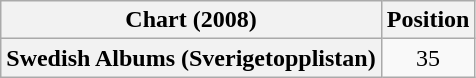<table class="wikitable plainrowheaders" style="text-align:center">
<tr>
<th scope="col">Chart (2008)</th>
<th scope="col">Position</th>
</tr>
<tr>
<th scope="row">Swedish Albums (Sverigetopplistan)</th>
<td>35</td>
</tr>
</table>
